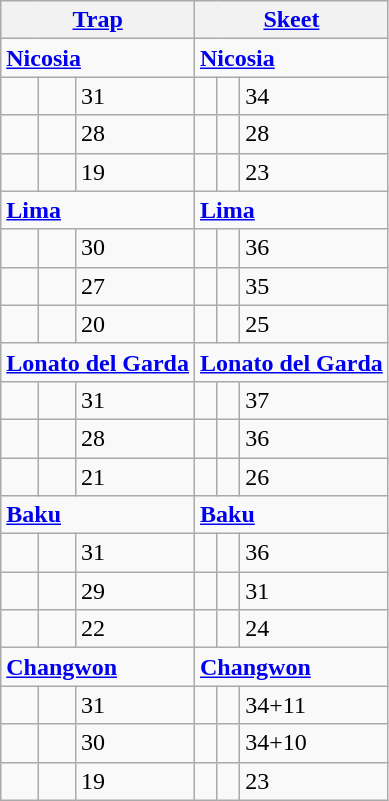<table class="wikitable">
<tr>
<th colspan="3"><a href='#'>Trap</a></th>
<th colspan="3"><a href='#'>Skeet</a></th>
</tr>
<tr>
<td colspan="3"> <strong><a href='#'>Nicosia</a></strong></td>
<td colspan="3"> <strong><a href='#'>Nicosia</a></strong></td>
</tr>
<tr>
<td></td>
<td></td>
<td>31</td>
<td></td>
<td></td>
<td>34</td>
</tr>
<tr>
<td></td>
<td></td>
<td>28</td>
<td></td>
<td></td>
<td>28</td>
</tr>
<tr>
<td></td>
<td></td>
<td>19</td>
<td></td>
<td></td>
<td>23</td>
</tr>
<tr>
<td colspan="3"> <strong><a href='#'>Lima</a></strong></td>
<td colspan="3"> <strong><a href='#'>Lima</a></strong></td>
</tr>
<tr>
<td></td>
<td></td>
<td>30</td>
<td></td>
<td></td>
<td>36</td>
</tr>
<tr>
<td></td>
<td></td>
<td>27</td>
<td></td>
<td></td>
<td>35</td>
</tr>
<tr>
<td></td>
<td></td>
<td>20</td>
<td></td>
<td></td>
<td>25</td>
</tr>
<tr>
<td colspan="3"> <strong><a href='#'>Lonato del Garda</a></strong></td>
<td colspan="3"> <strong><a href='#'>Lonato del Garda</a></strong></td>
</tr>
<tr>
<td></td>
<td></td>
<td>31</td>
<td></td>
<td></td>
<td>37</td>
</tr>
<tr>
<td></td>
<td></td>
<td>28</td>
<td></td>
<td></td>
<td>36</td>
</tr>
<tr>
<td></td>
<td></td>
<td>21</td>
<td></td>
<td></td>
<td>26</td>
</tr>
<tr>
<td colspan="3"> <strong><a href='#'>Baku</a></strong></td>
<td colspan="3"> <strong><a href='#'>Baku</a></strong></td>
</tr>
<tr>
<td></td>
<td></td>
<td>31</td>
<td></td>
<td></td>
<td>36</td>
</tr>
<tr>
<td></td>
<td></td>
<td>29</td>
<td></td>
<td></td>
<td>31</td>
</tr>
<tr>
<td></td>
<td></td>
<td>22</td>
<td></td>
<td></td>
<td>24</td>
</tr>
<tr>
<td colspan="3"> <strong><a href='#'>Changwon</a></strong></td>
<td colspan="3"> <strong><a href='#'>Changwon</a></strong></td>
</tr>
<tr>
<td></td>
<td></td>
<td>31</td>
<td></td>
<td></td>
<td>34+11</td>
</tr>
<tr>
<td></td>
<td></td>
<td>30</td>
<td></td>
<td></td>
<td>34+10</td>
</tr>
<tr>
<td></td>
<td></td>
<td>19</td>
<td></td>
<td></td>
<td>23</td>
</tr>
</table>
